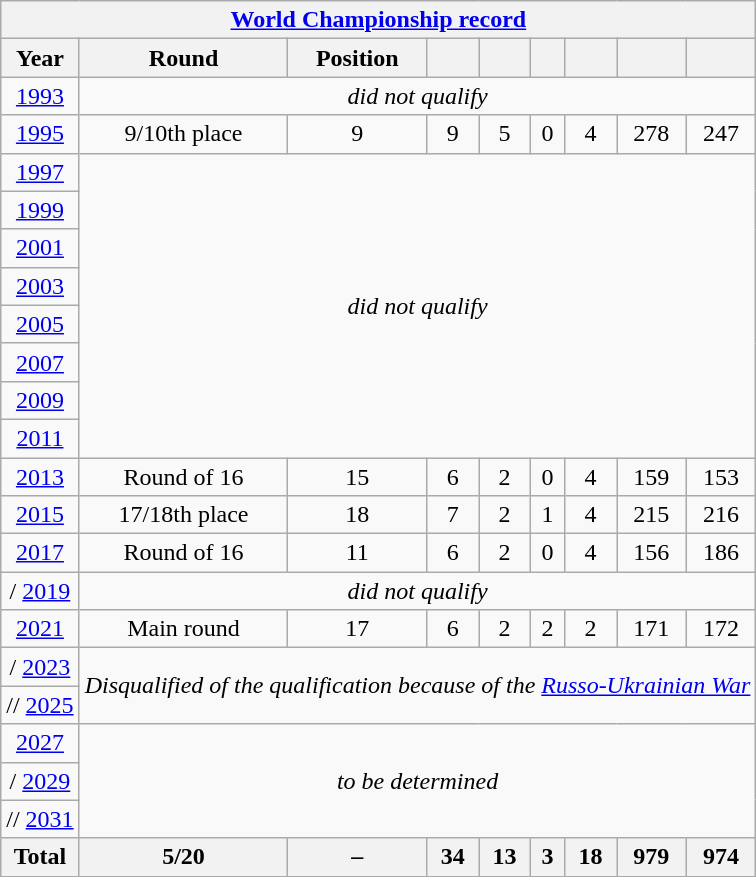<table class="wikitable" style="text-align: center;">
<tr>
<th colspan=9><a href='#'>World Championship record</a></th>
</tr>
<tr>
<th>Year</th>
<th>Round</th>
<th>Position</th>
<th></th>
<th></th>
<th></th>
<th></th>
<th></th>
<th></th>
</tr>
<tr>
<td> <a href='#'>1993</a></td>
<td colspan="8"><em>did not qualify</em></td>
</tr>
<tr>
<td> <a href='#'>1995</a></td>
<td>9/10th place</td>
<td>9</td>
<td>9</td>
<td>5</td>
<td>0</td>
<td>4</td>
<td>278</td>
<td>247</td>
</tr>
<tr>
<td> <a href='#'>1997</a></td>
<td colspan="8" rowspan="8"><em>did not qualify</em></td>
</tr>
<tr>
<td> <a href='#'>1999</a></td>
</tr>
<tr>
<td> <a href='#'>2001</a></td>
</tr>
<tr>
<td> <a href='#'>2003</a></td>
</tr>
<tr>
<td> <a href='#'>2005</a></td>
</tr>
<tr>
<td> <a href='#'>2007</a></td>
</tr>
<tr>
<td> <a href='#'>2009</a></td>
</tr>
<tr>
<td> <a href='#'>2011</a></td>
</tr>
<tr>
<td> <a href='#'>2013</a></td>
<td>Round of 16</td>
<td>15</td>
<td>6</td>
<td>2</td>
<td>0</td>
<td>4</td>
<td>159</td>
<td>153</td>
</tr>
<tr>
<td> <a href='#'>2015</a></td>
<td>17/18th place</td>
<td>18</td>
<td>7</td>
<td>2</td>
<td>1</td>
<td>4</td>
<td>215</td>
<td>216</td>
</tr>
<tr>
<td> <a href='#'>2017</a></td>
<td>Round of 16</td>
<td>11</td>
<td>6</td>
<td>2</td>
<td>0</td>
<td>4</td>
<td>156</td>
<td>186</td>
</tr>
<tr>
<td>/ <a href='#'>2019</a></td>
<td colspan="8"><em>did not qualify</em></td>
</tr>
<tr>
<td> <a href='#'>2021</a></td>
<td>Main round</td>
<td>17</td>
<td>6</td>
<td>2</td>
<td>2</td>
<td>2</td>
<td>171</td>
<td>172</td>
</tr>
<tr>
<td>/ <a href='#'>2023</a></td>
<td colspan="8" rowspan="2"><em>Disqualified of the qualification because of the <a href='#'>Russo-Ukrainian War</a></em></td>
</tr>
<tr>
<td>// <a href='#'>2025</a></td>
</tr>
<tr>
<td> <a href='#'>2027</a></td>
<td colspan=8 rowspan=3><em>to be determined</em></td>
</tr>
<tr>
<td>/ <a href='#'>2029</a></td>
</tr>
<tr>
<td>// <a href='#'>2031</a></td>
</tr>
<tr>
<th>Total</th>
<th>5/20</th>
<th>–</th>
<th>34</th>
<th>13</th>
<th>3</th>
<th>18</th>
<th>979</th>
<th>974</th>
</tr>
</table>
